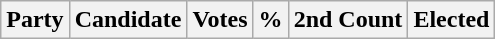<table class="wikitable">
<tr>
<th colspan="2">Party</th>
<th>Candidate</th>
<th>Votes</th>
<th>%</th>
<th>2nd Count</th>
<th>Elected<br>














</th>
</tr>
</table>
